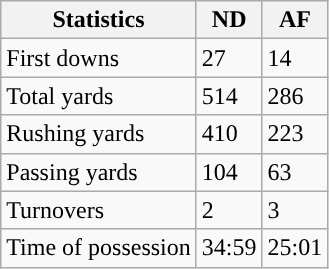<table class="wikitable" style="float: left;">
<tr>
<th>Statistics</th>
<th>ND</th>
<th>AF</th>
</tr>
<tr>
<td>First downs</td>
<td>27</td>
<td>14</td>
</tr>
<tr>
<td>Total yards</td>
<td>514</td>
<td>286</td>
</tr>
<tr>
<td>Rushing yards</td>
<td>410</td>
<td>223</td>
</tr>
<tr>
<td>Passing yards</td>
<td>104</td>
<td>63</td>
</tr>
<tr>
<td>Turnovers</td>
<td>2</td>
<td>3</td>
</tr>
<tr>
<td>Time of possession</td>
<td>34:59</td>
<td>25:01</td>
</tr>
</table>
